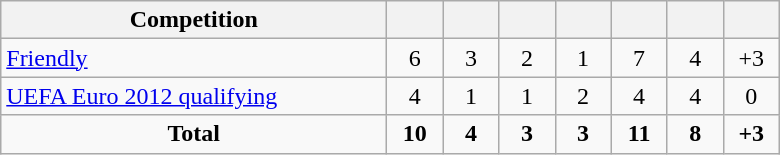<table class="wikitable" style="text-align: center;">
<tr>
<th width=250>Competition</th>
<th width=30></th>
<th width=30></th>
<th width=30></th>
<th width=30></th>
<th width=30></th>
<th width=30></th>
<th width=30></th>
</tr>
<tr>
<td align=left><a href='#'>Friendly</a></td>
<td>6</td>
<td>3</td>
<td>2</td>
<td>1</td>
<td>7</td>
<td>4</td>
<td>+3</td>
</tr>
<tr>
<td align=left><a href='#'>UEFA Euro 2012 qualifying</a></td>
<td>4</td>
<td>1</td>
<td>1</td>
<td>2</td>
<td>4</td>
<td>4</td>
<td>0</td>
</tr>
<tr>
<td><strong>Total</strong></td>
<td><strong>10</strong></td>
<td><strong>4</strong></td>
<td><strong>3</strong></td>
<td><strong>3</strong></td>
<td><strong>11</strong></td>
<td><strong>8</strong></td>
<td><strong>+3</strong></td>
</tr>
</table>
